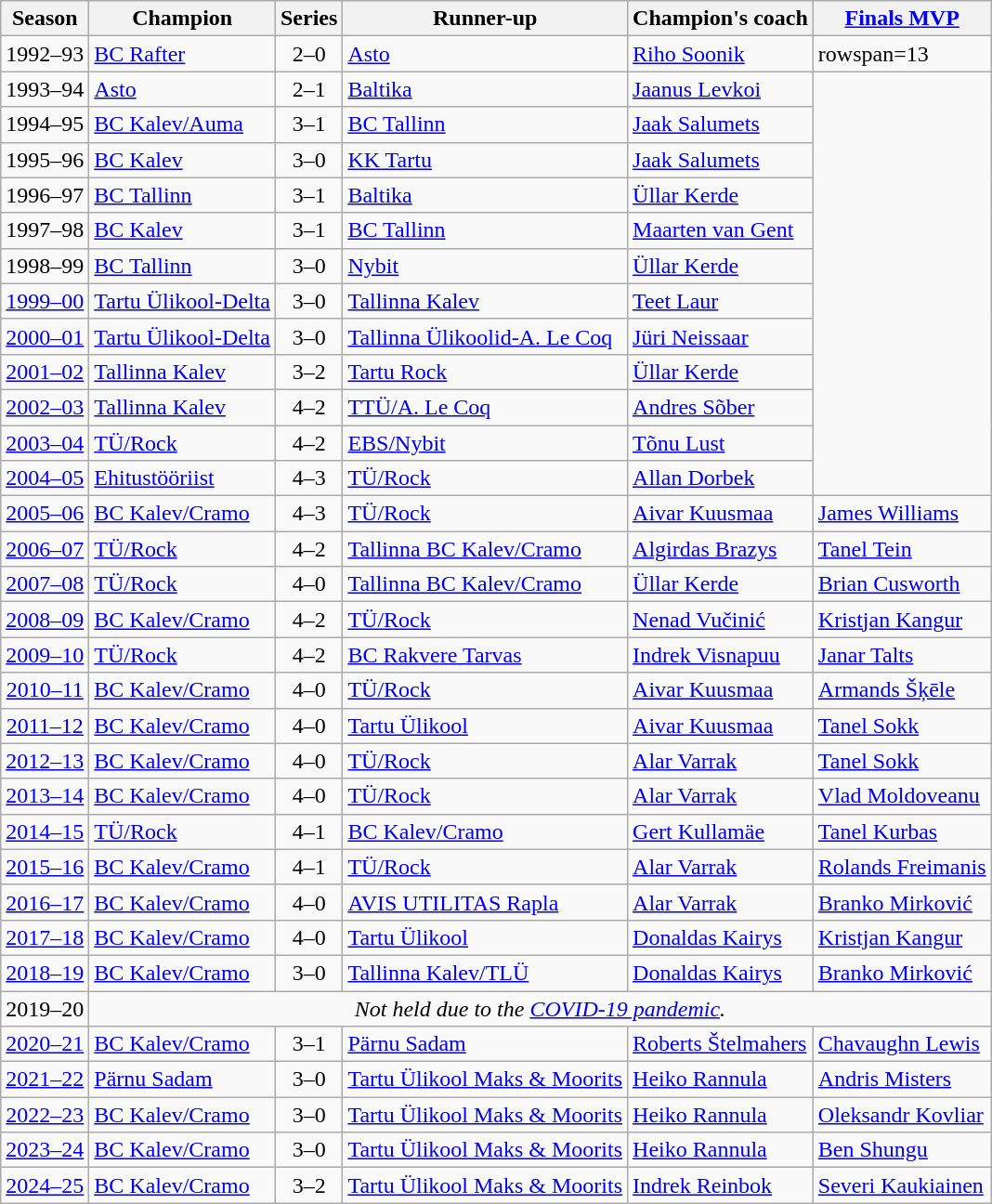<table class="wikitable">
<tr>
<th>Season</th>
<th>Champion</th>
<th>Series</th>
<th>Runner-up</th>
<th>Champion's coach</th>
<th><a href='#'>Finals MVP</a></th>
</tr>
<tr>
<td style="text-align:center">1992–93</td>
<td><a href='#'>BC Rafter</a></td>
<td style="text-align:center">2–0</td>
<td><a href='#'>Asto</a></td>
<td> <a href='#'>Riho Soonik</a></td>
<td>rowspan=13 </td>
</tr>
<tr>
<td style="text-align:center">1993–94</td>
<td><a href='#'>Asto</a></td>
<td style="text-align:center">2–1</td>
<td><a href='#'>Baltika</a></td>
<td> <a href='#'>Jaanus Levkoi</a></td>
</tr>
<tr>
<td style="text-align:center">1994–95</td>
<td><a href='#'>BC Kalev/Auma</a></td>
<td style="text-align:center">3–1</td>
<td><a href='#'>BC Tallinn</a></td>
<td> <a href='#'>Jaak Salumets</a></td>
</tr>
<tr>
<td style="text-align:center">1995–96</td>
<td><a href='#'>BC Kalev</a></td>
<td style="text-align:center">3–0</td>
<td><a href='#'>KK Tartu</a></td>
<td> <a href='#'>Jaak Salumets</a></td>
</tr>
<tr>
<td style="text-align:center">1996–97</td>
<td><a href='#'>BC Tallinn</a></td>
<td style="text-align:center">3–1</td>
<td><a href='#'>Baltika</a></td>
<td> <a href='#'>Üllar Kerde</a></td>
</tr>
<tr>
<td style="text-align:center">1997–98</td>
<td><a href='#'>BC Kalev</a></td>
<td style="text-align:center">3–1</td>
<td><a href='#'>BC Tallinn</a></td>
<td> <a href='#'>Maarten van Gent</a></td>
</tr>
<tr>
<td style="text-align:center">1998–99</td>
<td><a href='#'>BC Tallinn</a></td>
<td style="text-align:center">3–0</td>
<td><a href='#'>Nybit</a></td>
<td> <a href='#'>Üllar Kerde</a></td>
</tr>
<tr>
<td style="text-align:center"><a href='#'>1999–00</a></td>
<td><a href='#'>Tartu Ülikool-Delta</a></td>
<td style="text-align:center">3–0</td>
<td><a href='#'>Tallinna Kalev</a></td>
<td> <a href='#'>Teet Laur</a></td>
</tr>
<tr>
<td style="text-align:center"><a href='#'>2000–01</a></td>
<td><a href='#'>Tartu Ülikool-Delta</a></td>
<td style="text-align:center">3–0</td>
<td><a href='#'>Tallinna Ülikoolid-A. Le Coq</a></td>
<td> <a href='#'>Jüri Neissaar</a></td>
</tr>
<tr>
<td style="text-align:center"><a href='#'>2001–02</a></td>
<td><a href='#'>Tallinna Kalev</a></td>
<td style="text-align:center">3–2</td>
<td><a href='#'>Tartu Rock</a></td>
<td> <a href='#'>Üllar Kerde</a></td>
</tr>
<tr>
<td style="text-align:center"><a href='#'>2002–03</a></td>
<td><a href='#'>Tallinna Kalev</a></td>
<td style="text-align:center">4–2</td>
<td><a href='#'>TTÜ/A. Le Coq</a></td>
<td> <a href='#'>Andres Sõber</a></td>
</tr>
<tr>
<td style="text-align:center"><a href='#'>2003–04</a></td>
<td><a href='#'>TÜ/Rock</a></td>
<td style="text-align:center">4–2</td>
<td><a href='#'>EBS/Nybit</a></td>
<td> <a href='#'>Tõnu Lust</a></td>
</tr>
<tr>
<td style="text-align:center"><a href='#'>2004–05</a></td>
<td><a href='#'>Ehitustööriist</a></td>
<td style="text-align:center">4–3</td>
<td><a href='#'>TÜ/Rock</a></td>
<td> <a href='#'>Allan Dorbek</a></td>
</tr>
<tr>
<td style="text-align:center"><a href='#'>2005–06</a></td>
<td><a href='#'>BC Kalev/Cramo</a></td>
<td style="text-align:center">4–3</td>
<td><a href='#'>TÜ/Rock</a></td>
<td> <a href='#'>Aivar Kuusmaa</a></td>
<td> <a href='#'>James Williams</a></td>
</tr>
<tr>
<td style="text-align:center"><a href='#'>2006–07</a></td>
<td><a href='#'>TÜ/Rock</a></td>
<td style="text-align:center">4–2</td>
<td><a href='#'>Tallinna BC Kalev/Cramo</a></td>
<td> <a href='#'>Algirdas Brazys</a></td>
<td> <a href='#'>Tanel Tein</a></td>
</tr>
<tr>
<td style="text-align:center"><a href='#'>2007–08</a></td>
<td><a href='#'>TÜ/Rock</a></td>
<td style="text-align:center">4–0</td>
<td><a href='#'>Tallinna BC Kalev/Cramo</a></td>
<td> <a href='#'>Üllar Kerde</a></td>
<td> <a href='#'>Brian Cusworth</a></td>
</tr>
<tr>
<td style="text-align:center"><a href='#'>2008–09</a></td>
<td><a href='#'>BC Kalev/Cramo</a></td>
<td style="text-align:center">4–2</td>
<td><a href='#'>TÜ/Rock</a></td>
<td> <a href='#'>Nenad Vučinić</a></td>
<td> <a href='#'>Kristjan Kangur</a></td>
</tr>
<tr>
<td style="text-align:center"><a href='#'>2009–10</a></td>
<td><a href='#'>TÜ/Rock</a></td>
<td style="text-align:center">4–2</td>
<td><a href='#'>BC Rakvere Tarvas</a></td>
<td> <a href='#'>Indrek Visnapuu</a></td>
<td> <a href='#'>Janar Talts</a></td>
</tr>
<tr>
<td style="text-align:center"><a href='#'>2010–11</a></td>
<td><a href='#'>BC Kalev/Cramo</a></td>
<td style="text-align:center">4–0</td>
<td><a href='#'>TÜ/Rock</a></td>
<td> <a href='#'>Aivar Kuusmaa</a></td>
<td> <a href='#'>Armands Šķēle</a></td>
</tr>
<tr>
<td style="text-align:center"><a href='#'>2011–12</a></td>
<td><a href='#'>BC Kalev/Cramo</a></td>
<td style="text-align:center">4–0</td>
<td><a href='#'>Tartu Ülikool</a></td>
<td> <a href='#'>Aivar Kuusmaa</a></td>
<td> <a href='#'>Tanel Sokk</a></td>
</tr>
<tr>
<td style="text-align:center"><a href='#'>2012–13</a></td>
<td><a href='#'>BC Kalev/Cramo</a></td>
<td style="text-align:center">4–0</td>
<td><a href='#'>TÜ/Rock</a></td>
<td> <a href='#'>Alar Varrak</a></td>
<td> <a href='#'>Tanel Sokk</a></td>
</tr>
<tr>
<td style="text-align:center"><a href='#'>2013–14</a></td>
<td><a href='#'>BC Kalev/Cramo</a></td>
<td style="text-align:center">4–0</td>
<td><a href='#'>TÜ/Rock</a></td>
<td> <a href='#'>Alar Varrak</a></td>
<td> <a href='#'>Vlad Moldoveanu</a></td>
</tr>
<tr>
<td style="text-align:center"><a href='#'>2014–15</a></td>
<td><a href='#'>TÜ/Rock</a></td>
<td style="text-align:center">4–1</td>
<td><a href='#'>BC Kalev/Cramo</a></td>
<td> <a href='#'>Gert Kullamäe</a></td>
<td> <a href='#'>Tanel Kurbas</a></td>
</tr>
<tr>
<td style="text-align:center"><a href='#'>2015–16</a></td>
<td><a href='#'>BC Kalev/Cramo</a></td>
<td style="text-align:center">4–1</td>
<td><a href='#'>TÜ/Rock</a></td>
<td> <a href='#'>Alar Varrak</a></td>
<td> <a href='#'>Rolands Freimanis</a></td>
</tr>
<tr>
<td style="text-align:center"><a href='#'>2016–17</a></td>
<td><a href='#'>BC Kalev/Cramo</a></td>
<td style="text-align:center">4–0</td>
<td><a href='#'>AVIS UTILITAS Rapla</a></td>
<td> <a href='#'>Alar Varrak</a></td>
<td> <a href='#'>Branko Mirković</a></td>
</tr>
<tr>
<td style="text-align:center"><a href='#'>2017–18</a></td>
<td><a href='#'>BC Kalev/Cramo</a></td>
<td style="text-align:center">4–0</td>
<td><a href='#'>Tartu Ülikool</a></td>
<td> <a href='#'>Donaldas Kairys</a></td>
<td> <a href='#'>Kristjan Kangur</a></td>
</tr>
<tr>
<td style="text-align:center"><a href='#'>2018–19</a></td>
<td><a href='#'>BC Kalev/Cramo</a></td>
<td style="text-align:center">3–0</td>
<td><a href='#'>Tallinna Kalev/TLÜ</a></td>
<td> <a href='#'>Donaldas Kairys</a></td>
<td> <a href='#'>Branko Mirković</a></td>
</tr>
<tr>
<td style="text-align:center">2019–20</td>
<td colspan="5" style="text-align:center;"><em>Not held due to the <a href='#'>COVID-19 pandemic</a>.</em></td>
</tr>
<tr>
<td style="text-align:center"><a href='#'>2020–21</a></td>
<td><a href='#'>BC Kalev/Cramo</a></td>
<td style="text-align:center">3–1</td>
<td><a href='#'>Pärnu Sadam</a></td>
<td> <a href='#'>Roberts Štelmahers</a></td>
<td> <a href='#'>Chavaughn Lewis</a></td>
</tr>
<tr>
<td style="text-align:center"><a href='#'>2021–22</a></td>
<td><a href='#'>Pärnu Sadam</a></td>
<td style="text-align:center">3–0</td>
<td><a href='#'>Tartu Ülikool Maks & Moorits</a></td>
<td> <a href='#'>Heiko Rannula</a></td>
<td> <a href='#'>Andris Misters</a></td>
</tr>
<tr>
<td style="text-align:center"><a href='#'>2022–23</a></td>
<td><a href='#'>BC Kalev/Cramo</a></td>
<td style="text-align:center">3–0</td>
<td><a href='#'>Tartu Ülikool Maks & Moorits</a></td>
<td> <a href='#'>Heiko Rannula</a></td>
<td> <a href='#'>Oleksandr Kovliar</a></td>
</tr>
<tr>
<td style="text-align:center"><a href='#'>2023–24</a></td>
<td><a href='#'>BC Kalev/Cramo</a></td>
<td style="text-align:center">3–0</td>
<td><a href='#'>Tartu Ülikool Maks & Moorits</a></td>
<td> <a href='#'>Heiko Rannula</a></td>
<td> <a href='#'>Ben Shungu</a></td>
</tr>
<tr>
<td style="text-align:center"><a href='#'>2024–25</a></td>
<td><a href='#'>BC Kalev/Cramo</a></td>
<td style="text-align:center">3–2</td>
<td><a href='#'>Tartu Ülikool Maks & Moorits</a></td>
<td> <a href='#'>Indrek Reinbok</a></td>
<td> <a href='#'>Severi Kaukiainen</a></td>
</tr>
</table>
